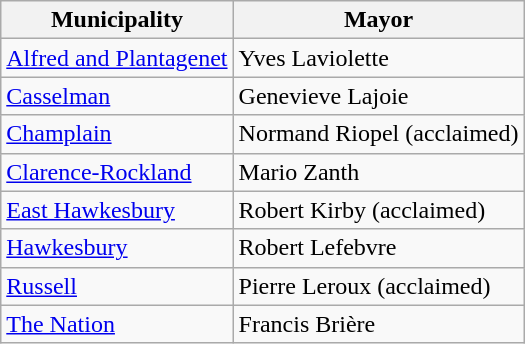<table class="wikitable">
<tr>
<th>Municipality</th>
<th>Mayor</th>
</tr>
<tr>
<td><a href='#'>Alfred and Plantagenet</a></td>
<td>Yves Laviolette</td>
</tr>
<tr>
<td><a href='#'>Casselman</a></td>
<td>Genevieve Lajoie</td>
</tr>
<tr>
<td><a href='#'>Champlain</a></td>
<td>Normand Riopel (acclaimed)</td>
</tr>
<tr>
<td><a href='#'>Clarence-Rockland</a></td>
<td>Mario Zanth</td>
</tr>
<tr>
<td><a href='#'>East Hawkesbury</a></td>
<td>Robert Kirby (acclaimed)</td>
</tr>
<tr>
<td><a href='#'>Hawkesbury</a></td>
<td>Robert Lefebvre</td>
</tr>
<tr>
<td><a href='#'>Russell</a></td>
<td>Pierre Leroux (acclaimed)</td>
</tr>
<tr>
<td><a href='#'>The Nation</a></td>
<td>Francis Brière</td>
</tr>
</table>
